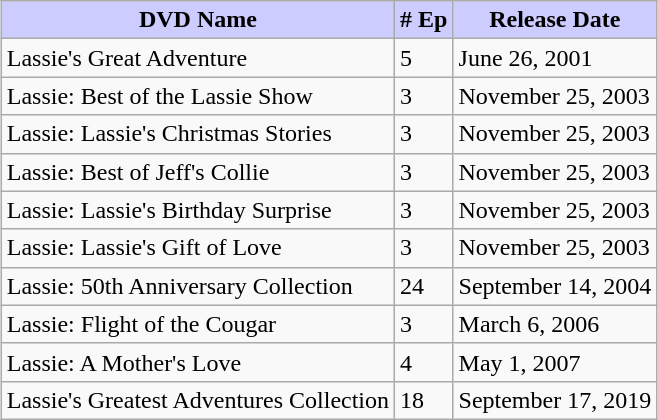<table class="wikitable" style="margin:1em auto;">
<tr>
<th style="background: #CCCCFF">DVD Name</th>
<th style="background: #CCCCFF"># Ep</th>
<th style="background: #CCCCFF">Release Date</th>
</tr>
<tr>
<td>Lassie's Great Adventure</td>
<td>5</td>
<td>June 26, 2001</td>
</tr>
<tr>
<td>Lassie: Best of the Lassie Show</td>
<td>3</td>
<td>November 25, 2003</td>
</tr>
<tr>
<td>Lassie: Lassie's Christmas Stories</td>
<td>3</td>
<td>November 25, 2003</td>
</tr>
<tr>
<td>Lassie: Best of Jeff's Collie</td>
<td>3</td>
<td>November 25, 2003</td>
</tr>
<tr>
<td>Lassie: Lassie's Birthday Surprise</td>
<td>3</td>
<td>November 25, 2003</td>
</tr>
<tr>
<td>Lassie: Lassie's Gift of Love</td>
<td>3</td>
<td>November 25, 2003</td>
</tr>
<tr>
<td>Lassie: 50th Anniversary Collection</td>
<td>24</td>
<td>September 14, 2004</td>
</tr>
<tr>
<td>Lassie: Flight of the Cougar</td>
<td>3</td>
<td>March 6, 2006</td>
</tr>
<tr>
<td>Lassie: A Mother's Love</td>
<td>4</td>
<td>May 1, 2007</td>
</tr>
<tr>
<td>Lassie's Greatest Adventures Collection<br></td>
<td>18</td>
<td>September 17, 2019</td>
</tr>
</table>
